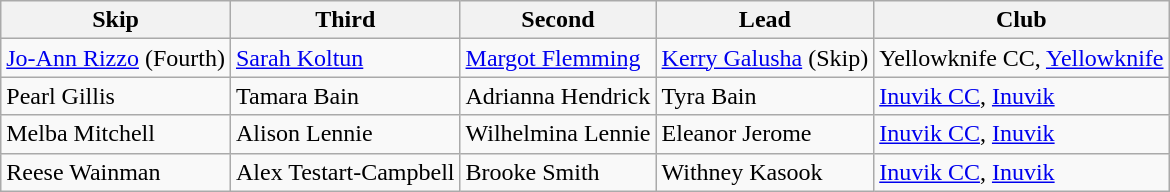<table class="wikitable" border="1">
<tr>
<th scope="col">Skip</th>
<th scope="col">Third</th>
<th scope="col">Second</th>
<th scope="col">Lead</th>
<th scope="col">Club</th>
</tr>
<tr>
<td><a href='#'>Jo-Ann Rizzo</a> (Fourth)</td>
<td><a href='#'>Sarah Koltun</a></td>
<td><a href='#'>Margot Flemming</a></td>
<td><a href='#'>Kerry Galusha</a> (Skip)</td>
<td>Yellowknife CC, <a href='#'>Yellowknife</a></td>
</tr>
<tr>
<td>Pearl Gillis</td>
<td>Tamara Bain</td>
<td>Adrianna Hendrick</td>
<td>Tyra Bain</td>
<td><a href='#'>Inuvik CC</a>, <a href='#'>Inuvik</a></td>
</tr>
<tr>
<td>Melba Mitchell</td>
<td>Alison Lennie</td>
<td>Wilhelmina Lennie</td>
<td>Eleanor Jerome</td>
<td><a href='#'>Inuvik CC</a>, <a href='#'>Inuvik</a></td>
</tr>
<tr>
<td>Reese Wainman</td>
<td>Alex Testart-Campbell</td>
<td>Brooke Smith</td>
<td>Withney Kasook</td>
<td><a href='#'>Inuvik CC</a>, <a href='#'>Inuvik</a></td>
</tr>
</table>
